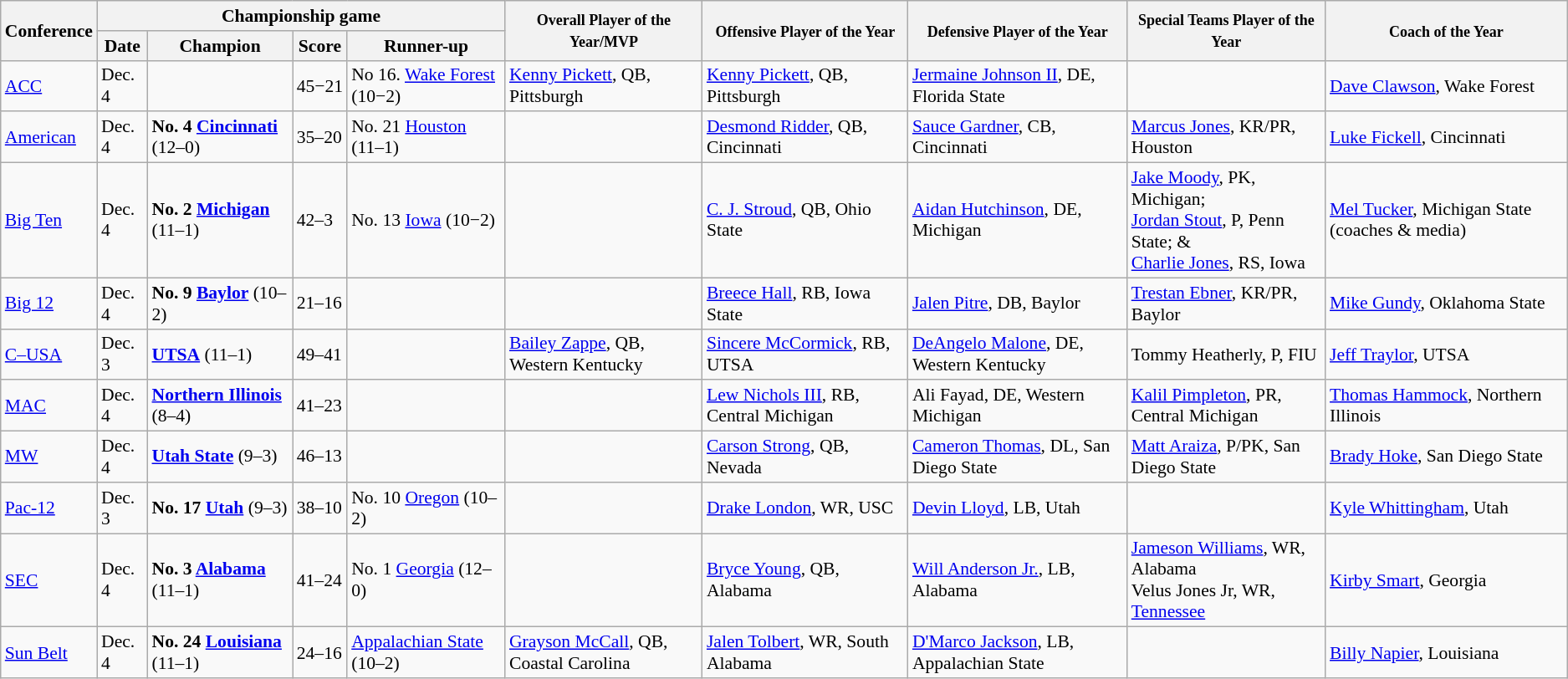<table class="wikitable" style="font-size:90%">
<tr>
<th rowspan=2>Conference</th>
<th colspan=4>Championship game</th>
<th rowspan=2><small>Overall Player of the Year/MVP</small></th>
<th rowspan=2><small>Offensive Player of the Year</small></th>
<th rowspan=2><small>Defensive Player of the Year</small></th>
<th rowspan=2><small>Special Teams Player of the Year</small></th>
<th rowspan=2><small>Coach of the Year</small></th>
</tr>
<tr>
<th>Date</th>
<th>Champion</th>
<th>Score</th>
<th>Runner-up</th>
</tr>
<tr>
<td><a href='#'>ACC</a></td>
<td>Dec. 4</td>
<td></td>
<td>45−21</td>
<td>No 16. <a href='#'>Wake Forest</a> (10−2)</td>
<td><a href='#'>Kenny Pickett</a>, QB, Pittsburgh</td>
<td><a href='#'>Kenny Pickett</a>, QB, Pittsburgh</td>
<td><a href='#'>Jermaine Johnson II</a>, DE, Florida State</td>
<td></td>
<td><a href='#'>Dave Clawson</a>, Wake Forest</td>
</tr>
<tr>
<td><a href='#'>American</a></td>
<td>Dec. 4</td>
<td><strong>No. 4 <a href='#'>Cincinnati</a></strong> (12–0)</td>
<td>35–20</td>
<td>No. 21 <a href='#'>Houston</a> (11–1)</td>
<td></td>
<td><a href='#'>Desmond Ridder</a>, QB, Cincinnati</td>
<td><a href='#'>Sauce Gardner</a>, CB, Cincinnati</td>
<td><a href='#'>Marcus Jones</a>, KR/PR, Houston</td>
<td><a href='#'>Luke Fickell</a>, Cincinnati</td>
</tr>
<tr>
<td><a href='#'>Big Ten</a></td>
<td>Dec. 4</td>
<td><strong>No. 2 <a href='#'>Michigan</a></strong> (11–1)</td>
<td>42–3</td>
<td>No. 13 <a href='#'>Iowa</a> (10−2)</td>
<td></td>
<td><a href='#'>C. J. Stroud</a>, QB, Ohio State</td>
<td><a href='#'>Aidan Hutchinson</a>, DE, Michigan</td>
<td><a href='#'>Jake Moody</a>, PK, Michigan;<br><a href='#'>Jordan Stout</a>, P, Penn State; &<br><a href='#'>Charlie Jones</a>, RS, Iowa</td>
<td><a href='#'>Mel Tucker</a>, Michigan State (coaches & media)</td>
</tr>
<tr>
<td><a href='#'>Big 12</a></td>
<td>Dec. 4</td>
<td><strong>No. 9 <a href='#'>Baylor</a></strong> (10–2)</td>
<td>21–16</td>
<td></td>
<td></td>
<td><a href='#'>Breece Hall</a>, RB, Iowa State</td>
<td><a href='#'>Jalen Pitre</a>, DB, Baylor</td>
<td><a href='#'>Trestan Ebner</a>, KR/PR, Baylor</td>
<td><a href='#'>Mike Gundy</a>, Oklahoma State</td>
</tr>
<tr>
<td><a href='#'>C–USA</a></td>
<td>Dec. 3</td>
<td><strong><a href='#'>UTSA</a></strong> (11–1)</td>
<td>49–41</td>
<td></td>
<td><a href='#'>Bailey Zappe</a>, QB, Western Kentucky</td>
<td><a href='#'>Sincere McCormick</a>, RB, UTSA</td>
<td><a href='#'>DeAngelo Malone</a>, DE, Western Kentucky</td>
<td>Tommy Heatherly, P, FIU</td>
<td><a href='#'>Jeff Traylor</a>, UTSA</td>
</tr>
<tr>
<td><a href='#'>MAC</a></td>
<td>Dec. 4</td>
<td><strong><a href='#'>Northern Illinois</a></strong> (8–4)</td>
<td>41–23</td>
<td></td>
<td></td>
<td><a href='#'>Lew Nichols III</a>, RB, Central Michigan</td>
<td>Ali Fayad, DE, Western Michigan</td>
<td><a href='#'>Kalil Pimpleton</a>, PR, Central Michigan</td>
<td><a href='#'>Thomas Hammock</a>, Northern Illinois</td>
</tr>
<tr>
<td><a href='#'>MW</a></td>
<td>Dec. 4</td>
<td><strong><a href='#'>Utah State</a></strong> (9–3)</td>
<td>46–13</td>
<td></td>
<td></td>
<td><a href='#'>Carson Strong</a>, QB, Nevada</td>
<td><a href='#'>Cameron Thomas</a>, DL, San Diego State</td>
<td><a href='#'>Matt Araiza</a>, P/PK, San Diego State</td>
<td><a href='#'>Brady Hoke</a>, San Diego State</td>
</tr>
<tr>
<td><a href='#'>Pac-12</a></td>
<td>Dec. 3</td>
<td><strong>No. 17 <a href='#'>Utah</a></strong> (9–3)</td>
<td>38–10</td>
<td>No. 10 <a href='#'>Oregon</a> (10–2)</td>
<td></td>
<td><a href='#'>Drake London</a>, WR, USC</td>
<td><a href='#'>Devin Lloyd</a>, LB, Utah</td>
<td></td>
<td><a href='#'>Kyle Whittingham</a>, Utah</td>
</tr>
<tr>
<td><a href='#'>SEC</a></td>
<td>Dec. 4</td>
<td><strong>No. 3 <a href='#'>Alabama</a></strong> (11–1)</td>
<td>41–24</td>
<td>No. 1 <a href='#'>Georgia</a> (12–0)</td>
<td></td>
<td><a href='#'>Bryce Young</a>, QB, Alabama</td>
<td><a href='#'>Will Anderson Jr.</a>, LB, Alabama</td>
<td><a href='#'>Jameson Williams</a>, WR, Alabama <br> Velus Jones Jr, WR, <a href='#'>Tennessee</a></td>
<td><a href='#'>Kirby Smart</a>, Georgia</td>
</tr>
<tr>
<td><a href='#'>Sun Belt</a></td>
<td>Dec. 4</td>
<td><strong>No. 24 <a href='#'>Louisiana</a></strong> (11–1)</td>
<td>24–16</td>
<td><a href='#'>Appalachian State</a> (10–2)</td>
<td><a href='#'>Grayson McCall</a>, QB, Coastal Carolina</td>
<td><a href='#'>Jalen Tolbert</a>, WR, South Alabama</td>
<td><a href='#'>D'Marco Jackson</a>, LB, Appalachian State</td>
<td></td>
<td><a href='#'>Billy Napier</a>, Louisiana</td>
</tr>
</table>
